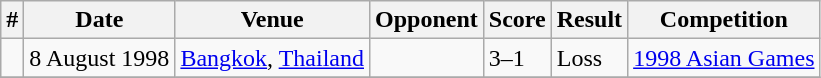<table class="wikitable">
<tr>
<th>#</th>
<th>Date</th>
<th>Venue</th>
<th>Opponent</th>
<th>Score</th>
<th>Result</th>
<th>Competition</th>
</tr>
<tr>
<td></td>
<td>8 August 1998</td>
<td><a href='#'>Bangkok</a>, <a href='#'>Thailand</a></td>
<td></td>
<td>3–1</td>
<td>Loss</td>
<td><a href='#'>1998 Asian Games</a></td>
</tr>
<tr>
</tr>
</table>
